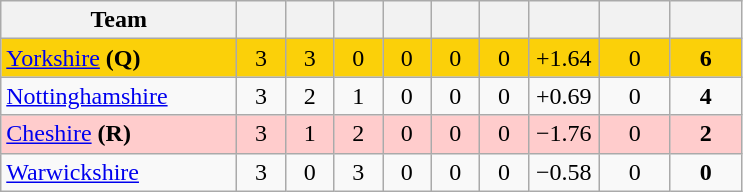<table class="wikitable" style="text-align:center">
<tr>
<th width="150">Team</th>
<th width="25"></th>
<th width="25"></th>
<th width="25"></th>
<th width="25"></th>
<th width="25"></th>
<th width="25"></th>
<th width="40"></th>
<th width="40"></th>
<th width="40"></th>
</tr>
<tr style="background:#fbd009">
<td style="text-align:left"><a href='#'>Yorkshire</a> <strong>(Q)</strong></td>
<td>3</td>
<td>3</td>
<td>0</td>
<td>0</td>
<td>0</td>
<td>0</td>
<td>+1.64</td>
<td>0</td>
<td><strong>6</strong></td>
</tr>
<tr>
<td style="text-align:left"><a href='#'>Nottinghamshire</a></td>
<td>3</td>
<td>2</td>
<td>1</td>
<td>0</td>
<td>0</td>
<td>0</td>
<td>+0.69</td>
<td>0</td>
<td><strong>4</strong></td>
</tr>
<tr style="background:#ffcccc">
<td style="text-align:left"><a href='#'>Cheshire</a> <strong>(R)</strong></td>
<td>3</td>
<td>1</td>
<td>2</td>
<td>0</td>
<td>0</td>
<td>0</td>
<td>−1.76</td>
<td>0</td>
<td><strong>2</strong></td>
</tr>
<tr>
<td style="text-align:left"><a href='#'>Warwickshire</a></td>
<td>3</td>
<td>0</td>
<td>3</td>
<td>0</td>
<td>0</td>
<td>0</td>
<td>−0.58</td>
<td>0</td>
<td><strong>0</strong></td>
</tr>
</table>
